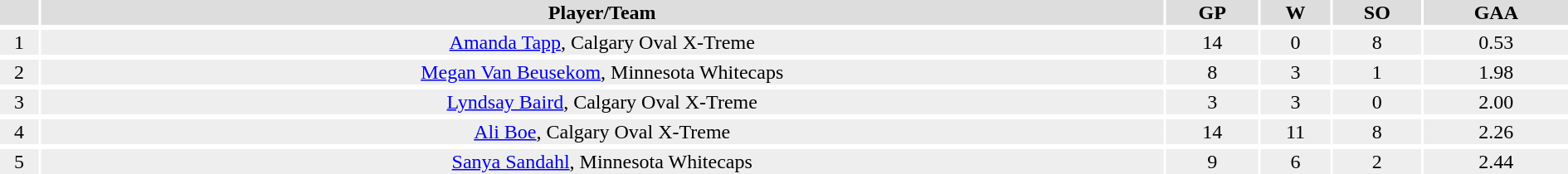<table width=100%>
<tr>
<th colspan=2></th>
</tr>
<tr bgcolor="#dddddd">
<th !width=10%></th>
<th !width=5%>Player/Team</th>
<th !width=5%>GP</th>
<th !width=5%>W</th>
<th !width=5%>SO</th>
<th !width=5%>GAA</th>
</tr>
<tr>
</tr>
<tr bgcolor="#eeeeee">
<td align=center>1</td>
<td align=center><a href='#'>Amanda Tapp</a>, Calgary Oval X-Treme</td>
<td align=center>14</td>
<td align=center>0</td>
<td align=center>8</td>
<td align=center>0.53</td>
</tr>
<tr>
</tr>
<tr bgcolor="#eeeeee">
<td align=center>2</td>
<td align=center><a href='#'>Megan Van Beusekom</a>, Minnesota Whitecaps</td>
<td align=center>8</td>
<td align=center>3</td>
<td align=center>1</td>
<td align=center>1.98</td>
</tr>
<tr>
</tr>
<tr bgcolor="#eeeeee">
<td align=center>3</td>
<td align=center><a href='#'>Lyndsay Baird</a>, Calgary Oval X-Treme</td>
<td align=center>3</td>
<td align=center>3</td>
<td align=center>0</td>
<td align=center>2.00</td>
</tr>
<tr>
</tr>
<tr bgcolor="#eeeeee">
<td align=center>4</td>
<td align=center><a href='#'>Ali Boe</a>, Calgary Oval X-Treme</td>
<td align=center>14</td>
<td align=center>11</td>
<td align=center>8</td>
<td align=center>2.26</td>
</tr>
<tr>
</tr>
<tr bgcolor="#eeeeee">
<td align=center>5</td>
<td align=center><a href='#'>Sanya Sandahl</a>,     Minnesota Whitecaps</td>
<td align=center>9</td>
<td align=center>6</td>
<td align=center>2</td>
<td align=center>2.44</td>
</tr>
<tr>
</tr>
</table>
